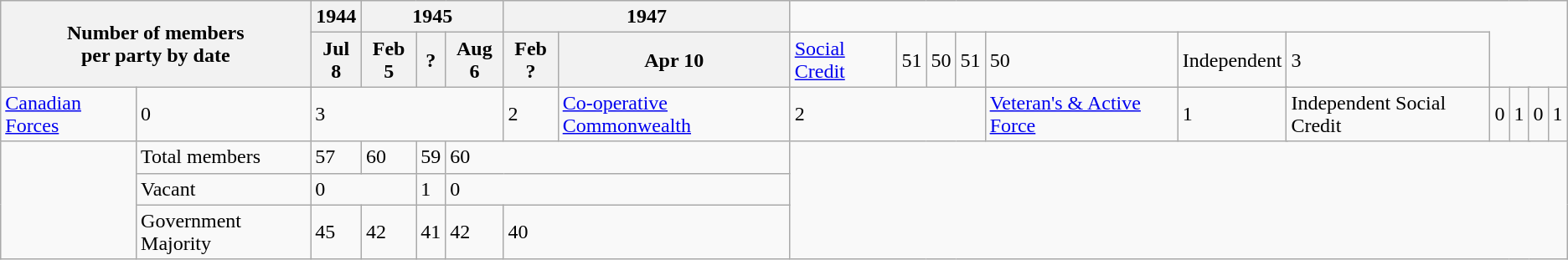<table class="wikitable">
<tr>
<th colspan=2 rowspan=2>Number of members<br>per party by date</th>
<th>1944</th>
<th colspan=3>1945</th>
<th colspan=2>1947</th>
</tr>
<tr>
<th>Jul 8</th>
<th>Feb 5</th>
<th>?</th>
<th>Aug 6</th>
<th>Feb ?</th>
<th>Apr 10<br></th>
<td><a href='#'>Social Credit</a></td>
<td colspan=2>51</td>
<td>50</td>
<td>51</td>
<td colspan=2>50<br></td>
<td>Independent</td>
<td colspan=6>3</td>
</tr>
<tr>
<td><a href='#'>Canadian Forces</a></td>
<td>0</td>
<td colspan=4>3</td>
<td>2<br></td>
<td><a href='#'>Co-operative Commonwealth</a></td>
<td colspan=6>2<br></td>
<td><a href='#'>Veteran's & Active Force</a></td>
<td colspan=6>1<br></td>
<td>Independent Social Credit</td>
<td colspan=4>0</td>
<td colspan=2>1<br></td>
<td colspan=5>0</td>
<td>1</td>
</tr>
<tr>
<td rowspan=3></td>
<td>Total members</td>
<td>57</td>
<td>60</td>
<td>59</td>
<td colspan=3>60</td>
</tr>
<tr>
<td>Vacant</td>
<td colspan=2>0</td>
<td>1</td>
<td colspan=3>0</td>
</tr>
<tr>
<td>Government Majority</td>
<td>45</td>
<td>42</td>
<td>41</td>
<td>42</td>
<td colspan=2>40</td>
</tr>
</table>
